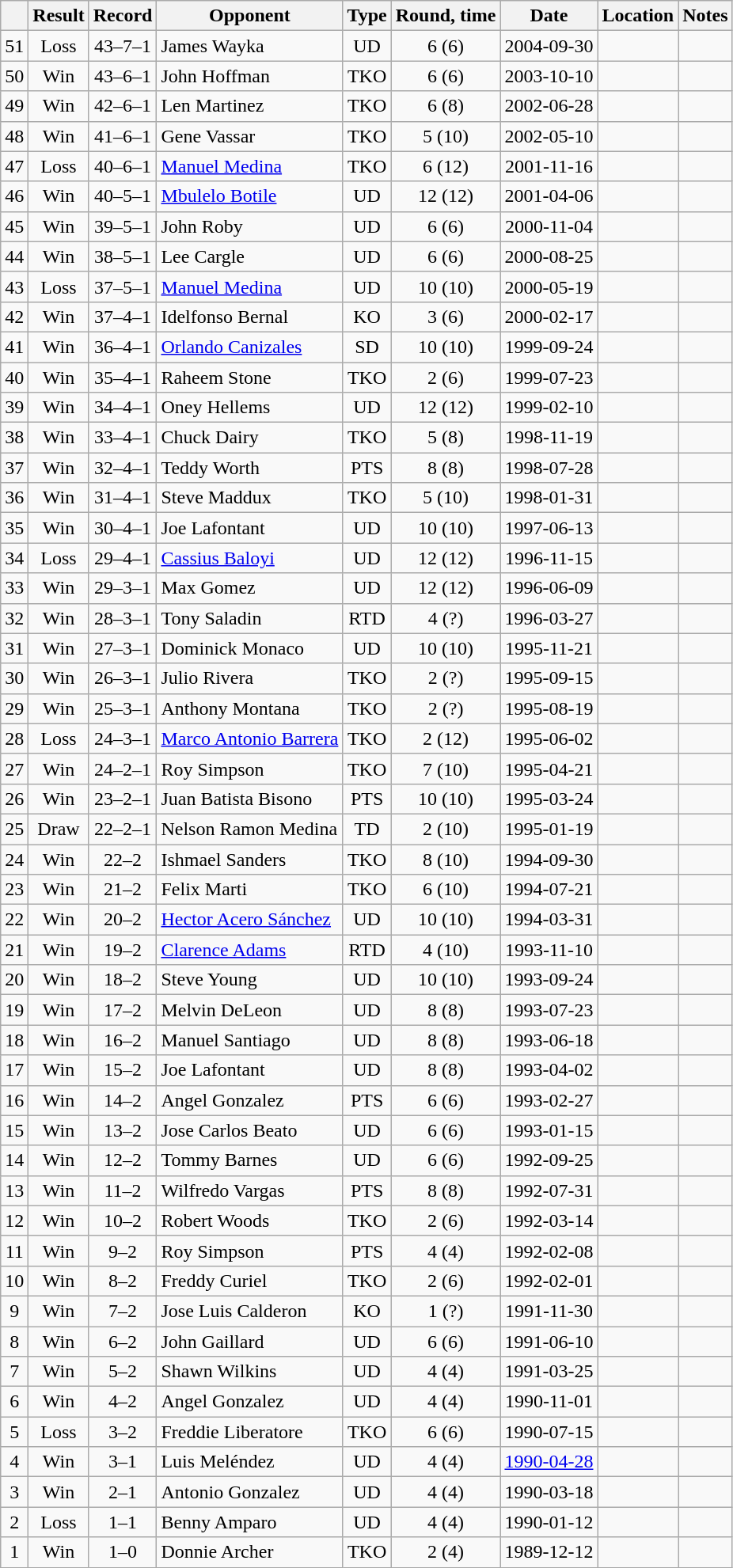<table class=wikitable style=text-align:center>
<tr>
<th></th>
<th>Result</th>
<th>Record</th>
<th>Opponent</th>
<th>Type</th>
<th>Round, time</th>
<th>Date</th>
<th>Location</th>
<th>Notes</th>
</tr>
<tr>
<td>51</td>
<td>Loss</td>
<td>43–7–1</td>
<td align=left>James Wayka</td>
<td>UD</td>
<td>6 (6)</td>
<td>2004-09-30</td>
<td align=left></td>
<td align=left></td>
</tr>
<tr>
<td>50</td>
<td>Win</td>
<td>43–6–1</td>
<td align=left>John Hoffman</td>
<td>TKO</td>
<td>6 (6)</td>
<td>2003-10-10</td>
<td align=left></td>
<td align=left></td>
</tr>
<tr>
<td>49</td>
<td>Win</td>
<td>42–6–1</td>
<td align=left>Len Martinez</td>
<td>TKO</td>
<td>6 (8)</td>
<td>2002-06-28</td>
<td align=left></td>
<td align=left></td>
</tr>
<tr>
<td>48</td>
<td>Win</td>
<td>41–6–1</td>
<td align=left>Gene Vassar</td>
<td>TKO</td>
<td>5 (10)</td>
<td>2002-05-10</td>
<td align=left></td>
<td align=left></td>
</tr>
<tr>
<td>47</td>
<td>Loss</td>
<td>40–6–1</td>
<td align=left><a href='#'>Manuel Medina</a></td>
<td>TKO</td>
<td>6 (12)</td>
<td>2001-11-16</td>
<td align=left></td>
<td align=left></td>
</tr>
<tr>
<td>46</td>
<td>Win</td>
<td>40–5–1</td>
<td align=left><a href='#'>Mbulelo Botile</a></td>
<td>UD</td>
<td>12 (12)</td>
<td>2001-04-06</td>
<td align=left></td>
<td align=left></td>
</tr>
<tr>
<td>45</td>
<td>Win</td>
<td>39–5–1</td>
<td align=left>John Roby</td>
<td>UD</td>
<td>6 (6)</td>
<td>2000-11-04</td>
<td align=left></td>
<td align=left></td>
</tr>
<tr>
<td>44</td>
<td>Win</td>
<td>38–5–1</td>
<td align=left>Lee Cargle</td>
<td>UD</td>
<td>6 (6)</td>
<td>2000-08-25</td>
<td align=left></td>
<td align=left></td>
</tr>
<tr>
<td>43</td>
<td>Loss</td>
<td>37–5–1</td>
<td align=left><a href='#'>Manuel Medina</a></td>
<td>UD</td>
<td>10 (10)</td>
<td>2000-05-19</td>
<td align=left></td>
<td align=left></td>
</tr>
<tr>
<td>42</td>
<td>Win</td>
<td>37–4–1</td>
<td align=left>Idelfonso Bernal</td>
<td>KO</td>
<td>3 (6)</td>
<td>2000-02-17</td>
<td align=left></td>
<td align=left></td>
</tr>
<tr>
<td>41</td>
<td>Win</td>
<td>36–4–1</td>
<td align=left><a href='#'>Orlando Canizales</a></td>
<td>SD</td>
<td>10 (10)</td>
<td>1999-09-24</td>
<td align=left></td>
<td align=left></td>
</tr>
<tr>
<td>40</td>
<td>Win</td>
<td>35–4–1</td>
<td align=left>Raheem Stone</td>
<td>TKO</td>
<td>2 (6)</td>
<td>1999-07-23</td>
<td align=left></td>
<td align=left></td>
</tr>
<tr>
<td>39</td>
<td>Win</td>
<td>34–4–1</td>
<td align=left>Oney Hellems</td>
<td>UD</td>
<td>12 (12)</td>
<td>1999-02-10</td>
<td align=left></td>
<td align=left></td>
</tr>
<tr>
<td>38</td>
<td>Win</td>
<td>33–4–1</td>
<td align=left>Chuck Dairy</td>
<td>TKO</td>
<td>5 (8)</td>
<td>1998-11-19</td>
<td align=left></td>
<td align=left></td>
</tr>
<tr>
<td>37</td>
<td>Win</td>
<td>32–4–1</td>
<td align=left>Teddy Worth</td>
<td>PTS</td>
<td>8 (8)</td>
<td>1998-07-28</td>
<td align=left></td>
<td align=left></td>
</tr>
<tr>
<td>36</td>
<td>Win</td>
<td>31–4–1</td>
<td align=left>Steve Maddux</td>
<td>TKO</td>
<td>5 (10)</td>
<td>1998-01-31</td>
<td align=left></td>
<td align=left></td>
</tr>
<tr>
<td>35</td>
<td>Win</td>
<td>30–4–1</td>
<td align=left>Joe Lafontant</td>
<td>UD</td>
<td>10 (10)</td>
<td>1997-06-13</td>
<td align=left></td>
<td align=left></td>
</tr>
<tr>
<td>34</td>
<td>Loss</td>
<td>29–4–1</td>
<td align=left><a href='#'>Cassius Baloyi</a></td>
<td>UD</td>
<td>12 (12)</td>
<td>1996-11-15</td>
<td align=left></td>
<td align=left></td>
</tr>
<tr>
<td>33</td>
<td>Win</td>
<td>29–3–1</td>
<td align=left>Max Gomez</td>
<td>UD</td>
<td>12 (12)</td>
<td>1996-06-09</td>
<td align=left></td>
<td align=left></td>
</tr>
<tr>
<td>32</td>
<td>Win</td>
<td>28–3–1</td>
<td align=left>Tony Saladin</td>
<td>RTD</td>
<td>4 (?)</td>
<td>1996-03-27</td>
<td align=left></td>
<td align=left></td>
</tr>
<tr>
<td>31</td>
<td>Win</td>
<td>27–3–1</td>
<td align=left>Dominick Monaco</td>
<td>UD</td>
<td>10 (10)</td>
<td>1995-11-21</td>
<td align=left></td>
<td align=left></td>
</tr>
<tr>
<td>30</td>
<td>Win</td>
<td>26–3–1</td>
<td align=left>Julio Rivera</td>
<td>TKO</td>
<td>2 (?)</td>
<td>1995-09-15</td>
<td align=left></td>
<td align=left></td>
</tr>
<tr>
<td>29</td>
<td>Win</td>
<td>25–3–1</td>
<td align=left>Anthony Montana</td>
<td>TKO</td>
<td>2 (?)</td>
<td>1995-08-19</td>
<td align=left></td>
<td align=left></td>
</tr>
<tr>
<td>28</td>
<td>Loss</td>
<td>24–3–1</td>
<td align=left><a href='#'>Marco Antonio Barrera</a></td>
<td>TKO</td>
<td>2 (12)</td>
<td>1995-06-02</td>
<td align=left></td>
<td align=left></td>
</tr>
<tr>
<td>27</td>
<td>Win</td>
<td>24–2–1</td>
<td align=left>Roy Simpson</td>
<td>TKO</td>
<td>7 (10)</td>
<td>1995-04-21</td>
<td align=left></td>
<td align=left></td>
</tr>
<tr>
<td>26</td>
<td>Win</td>
<td>23–2–1</td>
<td align=left>Juan Batista Bisono</td>
<td>PTS</td>
<td>10 (10)</td>
<td>1995-03-24</td>
<td align=left></td>
<td align=left></td>
</tr>
<tr>
<td>25</td>
<td>Draw</td>
<td>22–2–1</td>
<td align=left>Nelson Ramon Medina</td>
<td>TD</td>
<td>2 (10)</td>
<td>1995-01-19</td>
<td align=left></td>
<td align=left></td>
</tr>
<tr>
<td>24</td>
<td>Win</td>
<td>22–2</td>
<td align=left>Ishmael Sanders</td>
<td>TKO</td>
<td>8 (10)</td>
<td>1994-09-30</td>
<td align=left></td>
<td align=left></td>
</tr>
<tr>
<td>23</td>
<td>Win</td>
<td>21–2</td>
<td align=left>Felix Marti</td>
<td>TKO</td>
<td>6 (10)</td>
<td>1994-07-21</td>
<td align=left></td>
<td align=left></td>
</tr>
<tr>
<td>22</td>
<td>Win</td>
<td>20–2</td>
<td align=left><a href='#'>Hector Acero Sánchez</a></td>
<td>UD</td>
<td>10 (10)</td>
<td>1994-03-31</td>
<td align=left></td>
<td align=left></td>
</tr>
<tr>
<td>21</td>
<td>Win</td>
<td>19–2</td>
<td align=left><a href='#'>Clarence Adams</a></td>
<td>RTD</td>
<td>4 (10)</td>
<td>1993-11-10</td>
<td align=left></td>
<td align=left></td>
</tr>
<tr>
<td>20</td>
<td>Win</td>
<td>18–2</td>
<td align=left>Steve Young</td>
<td>UD</td>
<td>10 (10)</td>
<td>1993-09-24</td>
<td align=left></td>
<td align=left></td>
</tr>
<tr>
<td>19</td>
<td>Win</td>
<td>17–2</td>
<td align=left>Melvin DeLeon</td>
<td>UD</td>
<td>8 (8)</td>
<td>1993-07-23</td>
<td align=left></td>
<td align=left></td>
</tr>
<tr>
<td>18</td>
<td>Win</td>
<td>16–2</td>
<td align=left>Manuel Santiago</td>
<td>UD</td>
<td>8 (8)</td>
<td>1993-06-18</td>
<td align=left></td>
<td align=left></td>
</tr>
<tr>
<td>17</td>
<td>Win</td>
<td>15–2</td>
<td align=left>Joe Lafontant</td>
<td>UD</td>
<td>8 (8)</td>
<td>1993-04-02</td>
<td align=left></td>
<td align=left></td>
</tr>
<tr>
<td>16</td>
<td>Win</td>
<td>14–2</td>
<td align=left>Angel Gonzalez</td>
<td>PTS</td>
<td>6 (6)</td>
<td>1993-02-27</td>
<td align=left></td>
<td align=left></td>
</tr>
<tr>
<td>15</td>
<td>Win</td>
<td>13–2</td>
<td align=left>Jose Carlos Beato</td>
<td>UD</td>
<td>6 (6)</td>
<td>1993-01-15</td>
<td align=left></td>
<td align=left></td>
</tr>
<tr>
<td>14</td>
<td>Win</td>
<td>12–2</td>
<td align=left>Tommy Barnes</td>
<td>UD</td>
<td>6 (6)</td>
<td>1992-09-25</td>
<td align=left></td>
<td align=left></td>
</tr>
<tr>
<td>13</td>
<td>Win</td>
<td>11–2</td>
<td align=left>Wilfredo Vargas</td>
<td>PTS</td>
<td>8 (8)</td>
<td>1992-07-31</td>
<td align=left></td>
<td align=left></td>
</tr>
<tr>
<td>12</td>
<td>Win</td>
<td>10–2</td>
<td align=left>Robert Woods</td>
<td>TKO</td>
<td>2 (6)</td>
<td>1992-03-14</td>
<td align=left></td>
<td align=left></td>
</tr>
<tr>
<td>11</td>
<td>Win</td>
<td>9–2</td>
<td align=left>Roy Simpson</td>
<td>PTS</td>
<td>4 (4)</td>
<td>1992-02-08</td>
<td align=left></td>
<td align=left></td>
</tr>
<tr>
<td>10</td>
<td>Win</td>
<td>8–2</td>
<td align=left>Freddy Curiel</td>
<td>TKO</td>
<td>2 (6)</td>
<td>1992-02-01</td>
<td align=left></td>
<td align=left></td>
</tr>
<tr>
<td>9</td>
<td>Win</td>
<td>7–2</td>
<td align=left>Jose Luis Calderon</td>
<td>KO</td>
<td>1 (?)</td>
<td>1991-11-30</td>
<td align=left></td>
<td align=left></td>
</tr>
<tr>
<td>8</td>
<td>Win</td>
<td>6–2</td>
<td align=left>John Gaillard</td>
<td>UD</td>
<td>6 (6)</td>
<td>1991-06-10</td>
<td align=left></td>
<td align=left></td>
</tr>
<tr>
<td>7</td>
<td>Win</td>
<td>5–2</td>
<td align=left>Shawn Wilkins</td>
<td>UD</td>
<td>4 (4)</td>
<td>1991-03-25</td>
<td align=left></td>
<td align=left></td>
</tr>
<tr>
<td>6</td>
<td>Win</td>
<td>4–2</td>
<td align=left>Angel Gonzalez</td>
<td>UD</td>
<td>4 (4)</td>
<td>1990-11-01</td>
<td align=left></td>
<td align=left></td>
</tr>
<tr>
<td>5</td>
<td>Loss</td>
<td>3–2</td>
<td align=left>Freddie Liberatore</td>
<td>TKO</td>
<td>6 (6)</td>
<td>1990-07-15</td>
<td align=left></td>
<td align=left></td>
</tr>
<tr>
<td>4</td>
<td>Win</td>
<td>3–1</td>
<td align=left>Luis Meléndez</td>
<td>UD</td>
<td>4 (4)</td>
<td><a href='#'>1990-04-28</a></td>
<td align=left></td>
<td align=left></td>
</tr>
<tr>
<td>3</td>
<td>Win</td>
<td>2–1</td>
<td align=left>Antonio Gonzalez</td>
<td>UD</td>
<td>4 (4)</td>
<td>1990-03-18</td>
<td align=left></td>
<td align=left></td>
</tr>
<tr>
<td>2</td>
<td>Loss</td>
<td>1–1</td>
<td align=left>Benny Amparo</td>
<td>UD</td>
<td>4 (4)</td>
<td>1990-01-12</td>
<td align=left></td>
<td align=left></td>
</tr>
<tr>
<td>1</td>
<td>Win</td>
<td>1–0</td>
<td align=left>Donnie Archer</td>
<td>TKO</td>
<td>2 (4)</td>
<td>1989-12-12</td>
<td align=left></td>
<td align=left></td>
</tr>
</table>
